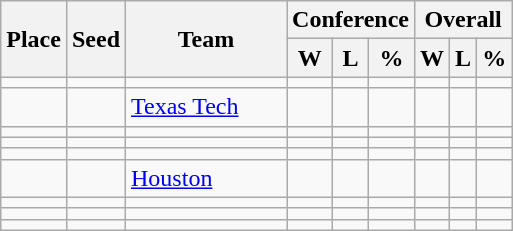<table class=wikitable>
<tr>
<th rowspan ="2">Place</th>
<th rowspan ="2">Seed</th>
<th rowspan ="2" width= "100pt">Team</th>
<th colspan = "3">Conference</th>
<th colspan ="3">Overall</th>
</tr>
<tr>
<th>W</th>
<th>L</th>
<th>%</th>
<th>W</th>
<th>L</th>
<th>%</th>
</tr>
<tr>
<td></td>
<td></td>
<td></td>
<td></td>
<td></td>
<td></td>
<td></td>
<td></td>
<td></td>
</tr>
<tr>
<td></td>
<td></td>
<td><a href='#'>Texas Tech</a></td>
<td></td>
<td></td>
<td></td>
<td></td>
<td></td>
<td></td>
</tr>
<tr>
<td></td>
<td></td>
<td></td>
<td></td>
<td></td>
<td></td>
<td></td>
<td></td>
<td></td>
</tr>
<tr>
<td></td>
<td></td>
<td></td>
<td></td>
<td></td>
<td></td>
<td></td>
<td></td>
<td></td>
</tr>
<tr>
<td></td>
<td></td>
<td></td>
<td></td>
<td></td>
<td></td>
<td></td>
<td></td>
<td></td>
</tr>
<tr>
<td></td>
<td></td>
<td><a href='#'>Houston</a></td>
<td></td>
<td></td>
<td></td>
<td></td>
<td></td>
<td></td>
</tr>
<tr>
<td></td>
<td></td>
<td></td>
<td></td>
<td></td>
<td></td>
<td></td>
<td></td>
<td></td>
</tr>
<tr>
<td></td>
<td></td>
<td></td>
<td></td>
<td></td>
<td></td>
<td></td>
<td></td>
<td></td>
</tr>
<tr>
<td></td>
<td></td>
<td></td>
<td></td>
<td></td>
<td></td>
<td></td>
<td></td>
<td></td>
</tr>
</table>
